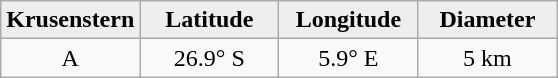<table class="wikitable">
<tr>
<th width="25%" style="background:#eeeeee;">Krusenstern</th>
<th width="25%" style="background:#eeeeee;">Latitude</th>
<th width="25%" style="background:#eeeeee;">Longitude</th>
<th width="25%" style="background:#eeeeee;">Diameter</th>
</tr>
<tr>
<td align="center">A</td>
<td align="center">26.9° S</td>
<td align="center">5.9° E</td>
<td align="center">5 km</td>
</tr>
</table>
